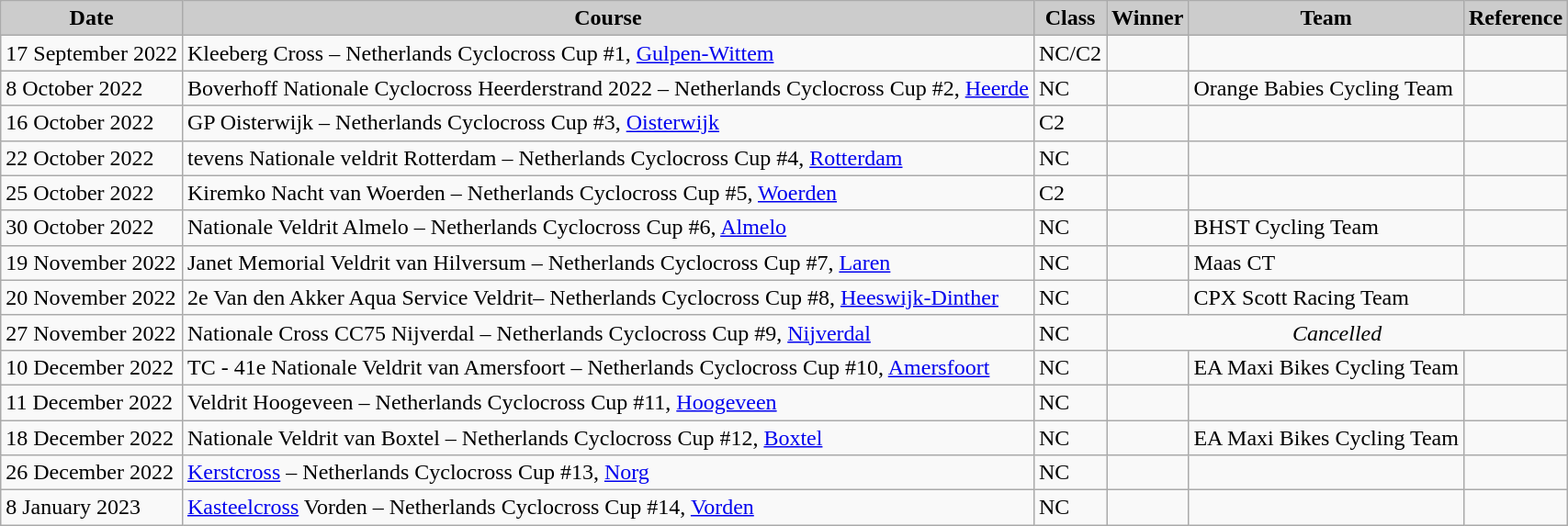<table class="wikitable sortable alternance ">
<tr>
<th scope="col" style="background-color:#CCCCCC;">Date</th>
<th scope="col" style="background-color:#CCCCCC;">Course</th>
<th scope="col" style="background-color:#CCCCCC;">Class</th>
<th scope="col" style="background-color:#CCCCCC;">Winner</th>
<th scope="col" style="background-color:#CCCCCC;">Team</th>
<th scope="col" style="background-color:#CCCCCC;">Reference</th>
</tr>
<tr>
<td>17 September 2022</td>
<td> Kleeberg Cross – Netherlands Cyclocross Cup #1, <a href='#'>Gulpen-Wittem</a></td>
<td>NC/C2</td>
<td></td>
<td></td>
<td></td>
</tr>
<tr>
<td>8 October 2022</td>
<td> Boverhoff Nationale Cyclocross Heerderstrand 2022 – Netherlands Cyclocross Cup #2, <a href='#'>Heerde</a></td>
<td>NC</td>
<td></td>
<td>Orange Babies Cycling Team</td>
<td></td>
</tr>
<tr>
<td>16 October 2022</td>
<td> GP Oisterwijk – Netherlands Cyclocross Cup #3, <a href='#'>Oisterwijk</a></td>
<td>C2</td>
<td></td>
<td></td>
<td></td>
</tr>
<tr>
<td>22 October 2022</td>
<td> tevens Nationale veldrit Rotterdam – Netherlands Cyclocross Cup #4, <a href='#'>Rotterdam</a></td>
<td>NC</td>
<td></td>
<td></td>
<td></td>
</tr>
<tr>
<td>25 October 2022</td>
<td> Kiremko Nacht van Woerden – Netherlands Cyclocross Cup #5, <a href='#'>Woerden</a></td>
<td>C2</td>
<td></td>
<td></td>
<td></td>
</tr>
<tr>
<td>30 October 2022</td>
<td> Nationale Veldrit Almelo – Netherlands Cyclocross Cup #6, <a href='#'>Almelo</a></td>
<td>NC</td>
<td></td>
<td>BHST Cycling Team</td>
<td></td>
</tr>
<tr>
<td>19 November 2022</td>
<td> Janet Memorial Veldrit van Hilversum – Netherlands Cyclocross Cup #7, <a href='#'>Laren</a></td>
<td>NC</td>
<td></td>
<td>Maas CT</td>
<td></td>
</tr>
<tr>
<td>20 November 2022</td>
<td> 2e Van den Akker Aqua Service Veldrit– Netherlands Cyclocross Cup #8, <a href='#'>Heeswijk-Dinther</a></td>
<td>NC</td>
<td></td>
<td>CPX Scott Racing Team</td>
<td></td>
</tr>
<tr>
<td>27 November 2022</td>
<td> Nationale Cross CC75 Nijverdal – Netherlands Cyclocross Cup #9, <a href='#'>Nijverdal</a></td>
<td>NC</td>
<td colspan="3" align="center"><em>Cancelled</em></td>
</tr>
<tr>
<td>10 December 2022</td>
<td> TC - 41e Nationale Veldrit van Amersfoort – Netherlands Cyclocross Cup #10, <a href='#'>Amersfoort</a></td>
<td>NC</td>
<td></td>
<td>EA Maxi Bikes Cycling Team</td>
<td></td>
</tr>
<tr>
<td>11 December 2022</td>
<td> Veldrit Hoogeveen – Netherlands Cyclocross Cup #11, <a href='#'>Hoogeveen</a></td>
<td>NC</td>
<td></td>
<td></td>
<td></td>
</tr>
<tr>
<td>18 December 2022</td>
<td> Nationale Veldrit van Boxtel – Netherlands Cyclocross Cup #12, <a href='#'>Boxtel</a></td>
<td>NC</td>
<td></td>
<td>EA Maxi Bikes Cycling Team</td>
<td></td>
</tr>
<tr>
<td>26 December 2022</td>
<td> <a href='#'>Kerstcross</a> – Netherlands Cyclocross Cup #13, <a href='#'>Norg</a></td>
<td>NC</td>
<td></td>
<td></td>
<td></td>
</tr>
<tr>
<td>8 January 2023</td>
<td> <a href='#'>Kasteelcross</a> Vorden – Netherlands Cyclocross Cup #14, <a href='#'>Vorden</a></td>
<td>NC</td>
<td></td>
<td></td>
<td></td>
</tr>
</table>
